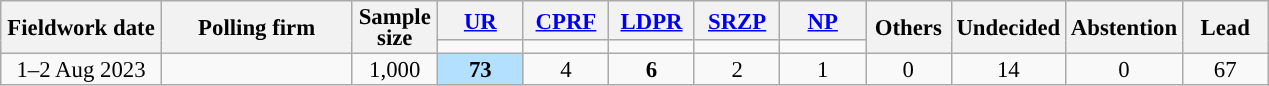<table class=wikitable style="font-size:95%; line-height:14px; text-align:center">
<tr>
<th style=width:100px; rowspan=2>Fieldwork date</th>
<th style=width:120px; rowspan=2>Polling firm</th>
<th style=width:50px; rowspan=2>Sample<br>size</th>
<th style="width:50px;"><a href='#'>UR</a></th>
<th style="width:50px;"><a href='#'>CPRF</a></th>
<th style="width:50px;"><a href='#'>LDPR</a></th>
<th style="width:50px;"><a href='#'>SRZP</a></th>
<th style="width:50px;"><a href='#'>NP</a></th>
<th style="width:50px;" rowspan=2>Others</th>
<th style="width:50px;" rowspan=2>Undecided</th>
<th style="width:50px;" rowspan=2>Abstention</th>
<th style="width:50px;" rowspan="2">Lead</th>
</tr>
<tr>
<td bgcolor=></td>
<td bgcolor=></td>
<td bgcolor=></td>
<td bgcolor=></td>
<td bgcolor=></td>
</tr>
<tr>
<td>1–2 Aug 2023</td>
<td></td>
<td>1,000</td>
<td style="background:#B3E0FF"><strong>73</strong></td>
<td>4</td>
<td><strong>6</strong></td>
<td>2</td>
<td>1</td>
<td>0</td>
<td>14</td>
<td>0</td>
<td style="background:">67</td>
</tr>
</table>
